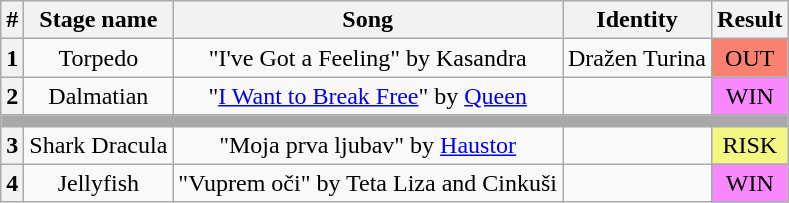<table class="wikitable plainrowheaders" style="text-align: center;">
<tr>
<th>#</th>
<th>Stage name</th>
<th>Song</th>
<th>Identity</th>
<th>Result</th>
</tr>
<tr>
<th>1</th>
<td>Torpedo</td>
<td>"I've Got a Feeling" by Kasandra</td>
<td>Dražen Turina</td>
<td bgcolor="salmon">OUT</td>
</tr>
<tr>
<th>2</th>
<td>Dalmatian</td>
<td>"<a href='#'>I Want to Break Free</a>" by <a href='#'>Queen</a></td>
<td></td>
<td bgcolor="F888FD">WIN</td>
</tr>
<tr>
<th colspan="5" style="background:darkgrey"></th>
</tr>
<tr>
<th>3</th>
<td>Shark Dracula</td>
<td>"Moja prva ljubav" by <a href='#'>Haustor</a></td>
<td></td>
<td bgcolor="F3F781">RISK</td>
</tr>
<tr>
<th>4</th>
<td>Jellyfish</td>
<td>"Vuprem oči" by Teta Liza and Cinkuši</td>
<td></td>
<td bgcolor="F888FD">WIN</td>
</tr>
</table>
